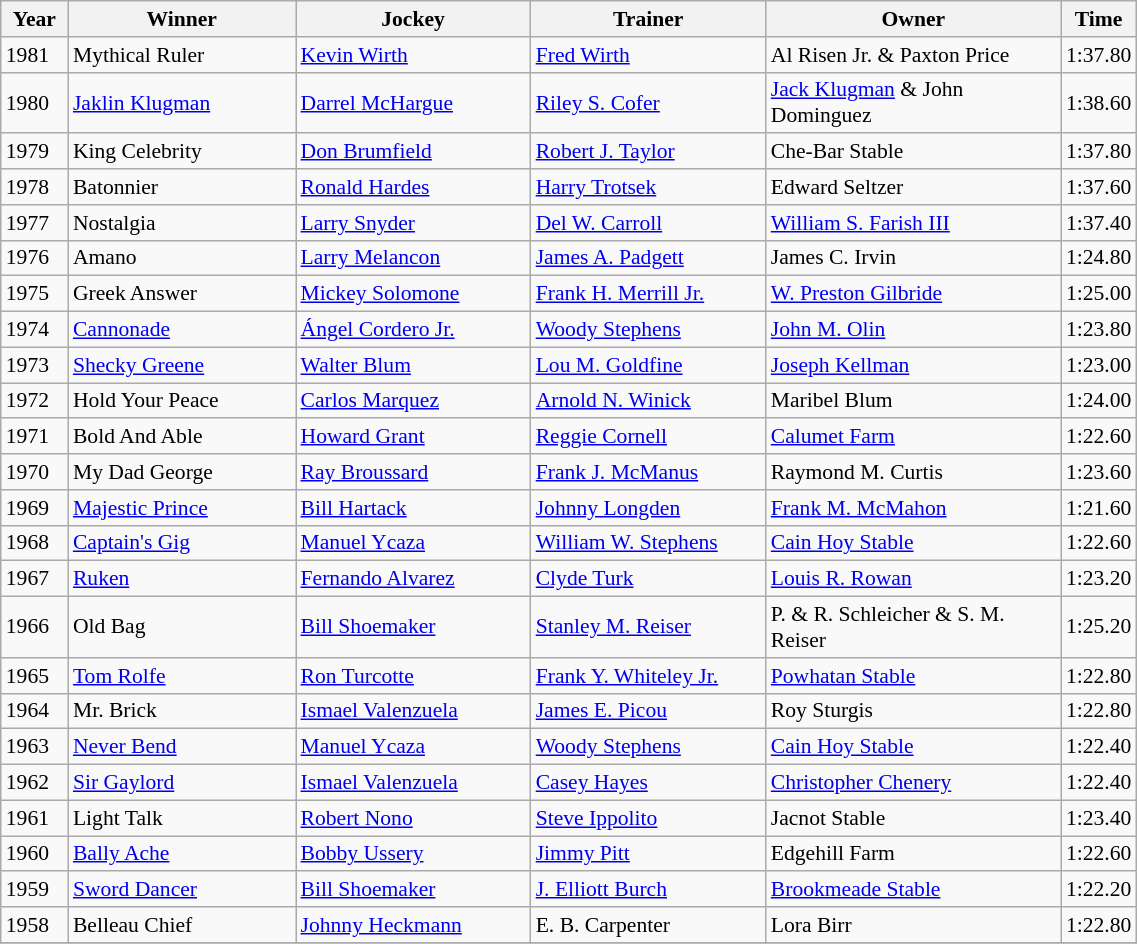<table class="wikitable sortable" style="font-size:90%">
<tr>
<th style="width:38px">Year<br></th>
<th style="width:145px">Winner<br></th>
<th style="width:150px">Jockey<br></th>
<th style="width:150px">Trainer<br></th>
<th style="width:190px">Owner<br></th>
<th>Time</th>
</tr>
<tr>
<td>1981</td>
<td>Mythical Ruler</td>
<td><a href='#'>Kevin Wirth</a></td>
<td><a href='#'>Fred Wirth</a></td>
<td>Al Risen Jr. & Paxton Price</td>
<td>1:37.80</td>
</tr>
<tr>
<td>1980</td>
<td><a href='#'>Jaklin Klugman</a></td>
<td><a href='#'>Darrel McHargue</a></td>
<td><a href='#'>Riley S. Cofer</a></td>
<td><a href='#'>Jack Klugman</a> & John Dominguez</td>
<td>1:38.60</td>
</tr>
<tr>
<td>1979</td>
<td>King Celebrity</td>
<td><a href='#'>Don Brumfield</a></td>
<td><a href='#'>Robert J. Taylor</a></td>
<td>Che-Bar Stable</td>
<td>1:37.80</td>
</tr>
<tr>
<td>1978</td>
<td>Batonnier</td>
<td><a href='#'>Ronald Hardes</a></td>
<td><a href='#'>Harry Trotsek</a></td>
<td>Edward Seltzer</td>
<td>1:37.60</td>
</tr>
<tr>
<td>1977</td>
<td>Nostalgia</td>
<td><a href='#'>Larry Snyder</a></td>
<td><a href='#'>Del W. Carroll</a></td>
<td><a href='#'>William S. Farish III</a></td>
<td>1:37.40</td>
</tr>
<tr>
<td>1976</td>
<td>Amano</td>
<td><a href='#'>Larry Melancon</a></td>
<td><a href='#'>James A. Padgett</a></td>
<td>James C. Irvin</td>
<td>1:24.80</td>
</tr>
<tr>
<td>1975</td>
<td>Greek Answer</td>
<td><a href='#'>Mickey Solomone</a></td>
<td><a href='#'>Frank H. Merrill Jr.</a></td>
<td><a href='#'>W. Preston Gilbride</a></td>
<td>1:25.00</td>
</tr>
<tr>
<td>1974</td>
<td><a href='#'>Cannonade</a></td>
<td><a href='#'>Ángel Cordero Jr.</a></td>
<td><a href='#'>Woody Stephens</a></td>
<td><a href='#'>John M. Olin</a></td>
<td>1:23.80</td>
</tr>
<tr>
<td>1973</td>
<td><a href='#'>Shecky Greene</a></td>
<td><a href='#'>Walter Blum</a></td>
<td><a href='#'>Lou M. Goldfine</a></td>
<td><a href='#'>Joseph Kellman</a></td>
<td>1:23.00</td>
</tr>
<tr>
<td>1972</td>
<td>Hold Your Peace</td>
<td><a href='#'>Carlos Marquez</a></td>
<td><a href='#'>Arnold N. Winick</a></td>
<td>Maribel Blum</td>
<td>1:24.00</td>
</tr>
<tr>
<td>1971</td>
<td>Bold And Able</td>
<td><a href='#'>Howard Grant</a></td>
<td><a href='#'>Reggie Cornell</a></td>
<td><a href='#'>Calumet Farm</a></td>
<td>1:22.60</td>
</tr>
<tr>
<td>1970</td>
<td>My Dad George</td>
<td><a href='#'>Ray Broussard</a></td>
<td><a href='#'>Frank J. McManus</a></td>
<td>Raymond M. Curtis</td>
<td>1:23.60</td>
</tr>
<tr>
<td>1969</td>
<td><a href='#'>Majestic Prince</a></td>
<td><a href='#'>Bill Hartack</a></td>
<td><a href='#'>Johnny Longden</a></td>
<td><a href='#'>Frank M. McMahon</a></td>
<td>1:21.60</td>
</tr>
<tr>
<td>1968</td>
<td><a href='#'>Captain's Gig</a></td>
<td><a href='#'>Manuel Ycaza</a></td>
<td><a href='#'>William W. Stephens</a></td>
<td><a href='#'>Cain Hoy Stable</a></td>
<td>1:22.60</td>
</tr>
<tr>
<td>1967</td>
<td><a href='#'>Ruken</a></td>
<td><a href='#'>Fernando Alvarez</a></td>
<td><a href='#'>Clyde Turk</a></td>
<td><a href='#'>Louis R. Rowan</a></td>
<td>1:23.20</td>
</tr>
<tr>
<td>1966</td>
<td>Old Bag</td>
<td><a href='#'>Bill Shoemaker</a></td>
<td><a href='#'>Stanley M. Reiser</a></td>
<td>P. & R. Schleicher & S. M. Reiser</td>
<td>1:25.20</td>
</tr>
<tr>
<td>1965</td>
<td><a href='#'>Tom Rolfe</a></td>
<td><a href='#'>Ron Turcotte</a></td>
<td><a href='#'>Frank Y. Whiteley Jr.</a></td>
<td><a href='#'>Powhatan Stable</a></td>
<td>1:22.80</td>
</tr>
<tr>
<td>1964</td>
<td>Mr. Brick</td>
<td><a href='#'>Ismael Valenzuela</a></td>
<td><a href='#'>James E. Picou</a></td>
<td>Roy Sturgis</td>
<td>1:22.80</td>
</tr>
<tr>
<td>1963</td>
<td><a href='#'>Never Bend</a></td>
<td><a href='#'>Manuel Ycaza</a></td>
<td><a href='#'>Woody Stephens</a></td>
<td><a href='#'>Cain Hoy Stable</a></td>
<td>1:22.40</td>
</tr>
<tr>
<td>1962</td>
<td><a href='#'>Sir Gaylord</a></td>
<td><a href='#'>Ismael Valenzuela</a></td>
<td><a href='#'>Casey Hayes</a></td>
<td><a href='#'>Christopher Chenery</a></td>
<td>1:22.40</td>
</tr>
<tr>
<td>1961</td>
<td>Light Talk</td>
<td><a href='#'>Robert Nono</a></td>
<td><a href='#'>Steve Ippolito</a></td>
<td>Jacnot Stable</td>
<td>1:23.40</td>
</tr>
<tr>
<td>1960</td>
<td><a href='#'>Bally Ache</a></td>
<td><a href='#'>Bobby Ussery</a></td>
<td><a href='#'>Jimmy Pitt</a></td>
<td>Edgehill Farm</td>
<td>1:22.60</td>
</tr>
<tr>
<td>1959</td>
<td><a href='#'>Sword Dancer</a></td>
<td><a href='#'>Bill Shoemaker</a></td>
<td><a href='#'>J. Elliott Burch</a></td>
<td><a href='#'>Brookmeade Stable</a></td>
<td>1:22.20</td>
</tr>
<tr>
<td>1958</td>
<td>Belleau Chief</td>
<td><a href='#'>Johnny Heckmann</a></td>
<td>E. B. Carpenter</td>
<td>Lora Birr</td>
<td>1:22.80</td>
</tr>
<tr>
</tr>
</table>
